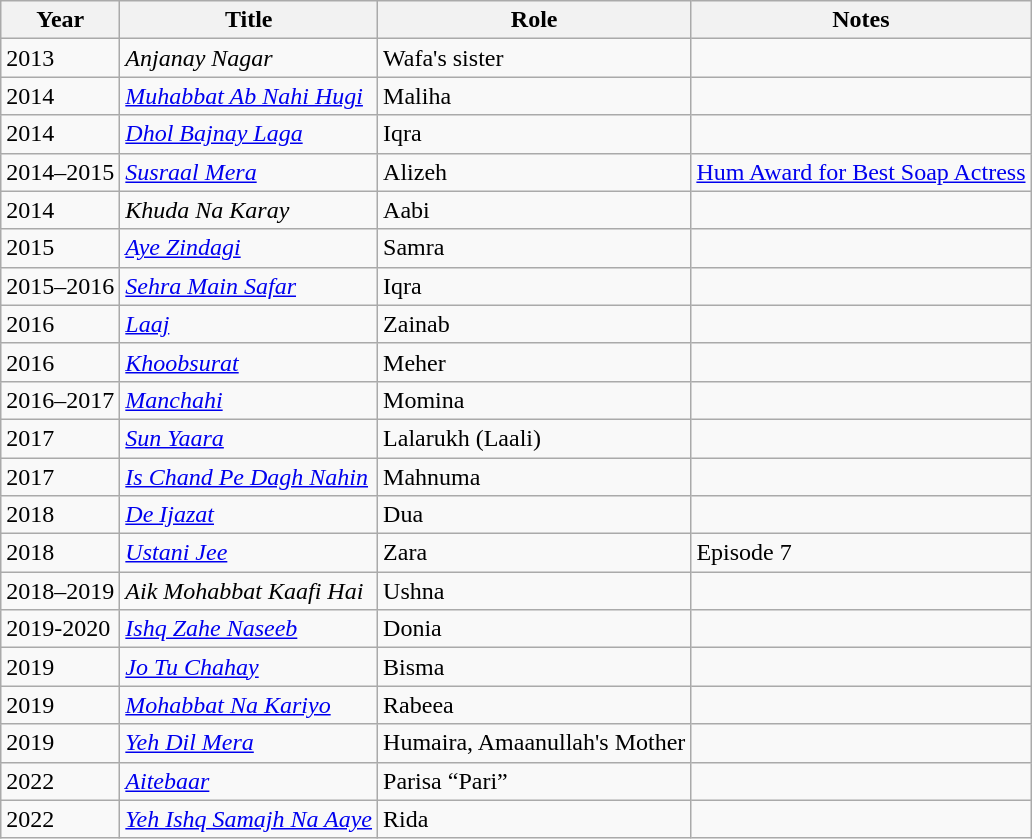<table class="wikitable">
<tr>
<th>Year</th>
<th>Title</th>
<th>Role</th>
<th>Notes</th>
</tr>
<tr>
<td>2013</td>
<td><em>Anjanay Nagar</em></td>
<td>Wafa's sister</td>
<td></td>
</tr>
<tr>
<td>2014</td>
<td><em><a href='#'>Muhabbat Ab Nahi Hugi</a></em></td>
<td>Maliha</td>
<td></td>
</tr>
<tr>
<td>2014</td>
<td><em><a href='#'>Dhol Bajnay Laga</a></em></td>
<td>Iqra</td>
<td></td>
</tr>
<tr>
<td>2014–2015</td>
<td><em><a href='#'>Susraal Mera</a></em></td>
<td>Alizeh</td>
<td><a href='#'>Hum Award for Best Soap Actress</a></td>
</tr>
<tr>
<td>2014</td>
<td><em>Khuda Na Karay</em></td>
<td>Aabi</td>
<td></td>
</tr>
<tr>
<td>2015</td>
<td><em><a href='#'>Aye Zindagi</a></em></td>
<td>Samra</td>
<td></td>
</tr>
<tr>
<td>2015–2016</td>
<td><em><a href='#'>Sehra Main Safar</a></em></td>
<td>Iqra</td>
<td></td>
</tr>
<tr>
<td>2016</td>
<td><em><a href='#'>Laaj</a></em></td>
<td>Zainab</td>
<td></td>
</tr>
<tr>
<td>2016</td>
<td><em><a href='#'>Khoobsurat</a></em></td>
<td>Meher</td>
<td></td>
</tr>
<tr>
<td>2016–2017</td>
<td><em><a href='#'>Manchahi</a></em></td>
<td>Momina</td>
<td></td>
</tr>
<tr>
<td>2017</td>
<td><em><a href='#'>Sun Yaara</a></em></td>
<td>Lalarukh (Laali)</td>
<td></td>
</tr>
<tr>
<td>2017</td>
<td><em><a href='#'>Is Chand Pe Dagh Nahin</a></em></td>
<td>Mahnuma</td>
<td></td>
</tr>
<tr>
<td>2018</td>
<td><em><a href='#'>De Ijazat</a></em></td>
<td>Dua</td>
<td></td>
</tr>
<tr>
<td>2018</td>
<td><em><a href='#'>Ustani Jee</a></em></td>
<td>Zara</td>
<td>Episode 7</td>
</tr>
<tr>
<td>2018–2019</td>
<td><em>Aik Mohabbat Kaafi Hai</em></td>
<td>Ushna</td>
<td></td>
</tr>
<tr>
<td>2019-2020</td>
<td><em><a href='#'>Ishq Zahe Naseeb</a></em></td>
<td>Donia</td>
<td></td>
</tr>
<tr>
<td>2019</td>
<td><em><a href='#'>Jo Tu Chahay</a></em></td>
<td>Bisma</td>
<td></td>
</tr>
<tr>
<td>2019</td>
<td><em><a href='#'>Mohabbat Na Kariyo</a></em></td>
<td>Rabeea</td>
<td></td>
</tr>
<tr>
<td>2019</td>
<td><em><a href='#'>Yeh Dil Mera</a></em></td>
<td>Humaira, Amaanullah's Mother</td>
<td></td>
</tr>
<tr>
<td>2022</td>
<td><em><a href='#'>Aitebaar</a></em></td>
<td>Parisa “Pari”</td>
<td></td>
</tr>
<tr>
<td>2022</td>
<td><em><a href='#'>Yeh Ishq Samajh Na Aaye</a></em></td>
<td>Rida</td>
<td></td>
</tr>
</table>
